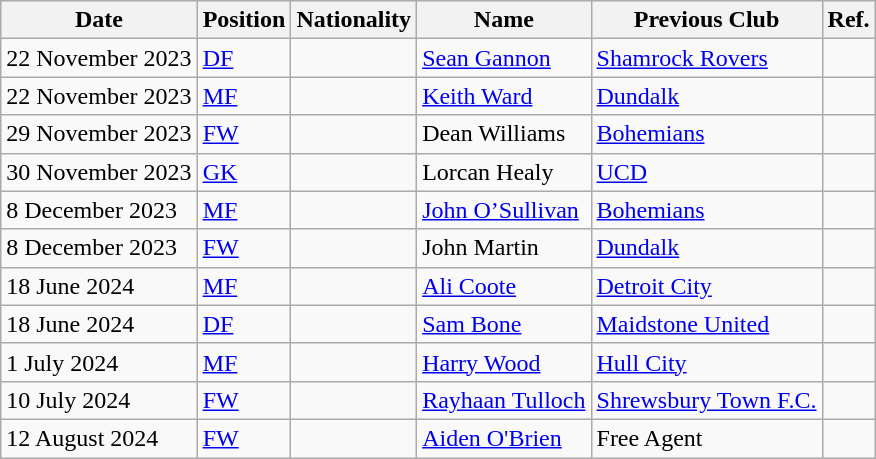<table class="wikitable">
<tr>
<th>Date</th>
<th>Position</th>
<th>Nationality</th>
<th>Name</th>
<th>Previous Club</th>
<th>Ref.</th>
</tr>
<tr>
<td>22 November 2023</td>
<td><a href='#'>DF</a></td>
<td></td>
<td><a href='#'>Sean Gannon</a></td>
<td><a href='#'>Shamrock Rovers</a></td>
<td></td>
</tr>
<tr>
<td>22 November 2023</td>
<td><a href='#'>MF</a></td>
<td></td>
<td><a href='#'>Keith Ward</a></td>
<td><a href='#'>Dundalk</a></td>
<td></td>
</tr>
<tr>
<td>29 November 2023</td>
<td><a href='#'>FW</a></td>
<td></td>
<td>Dean Williams</td>
<td><a href='#'>Bohemians</a></td>
<td></td>
</tr>
<tr>
<td>30 November 2023</td>
<td><a href='#'>GK</a></td>
<td></td>
<td>Lorcan Healy</td>
<td><a href='#'>UCD</a></td>
<td></td>
</tr>
<tr>
<td>8 December 2023</td>
<td><a href='#'>MF</a></td>
<td></td>
<td><a href='#'>John O’Sullivan</a></td>
<td><a href='#'>Bohemians</a></td>
<td></td>
</tr>
<tr>
<td>8 December 2023</td>
<td><a href='#'>FW</a></td>
<td></td>
<td>John Martin</td>
<td><a href='#'>Dundalk</a></td>
<td></td>
</tr>
<tr>
<td>18 June 2024</td>
<td><a href='#'>MF</a></td>
<td></td>
<td><a href='#'>Ali Coote</a></td>
<td> <a href='#'>Detroit City</a></td>
<td></td>
</tr>
<tr>
<td>18 June 2024</td>
<td><a href='#'>DF</a></td>
<td></td>
<td><a href='#'>Sam Bone</a></td>
<td> <a href='#'>Maidstone United</a></td>
<td></td>
</tr>
<tr>
<td>1 July 2024</td>
<td><a href='#'>MF</a></td>
<td></td>
<td><a href='#'>Harry Wood</a></td>
<td> <a href='#'>Hull City</a></td>
<td></td>
</tr>
<tr>
<td>10 July 2024</td>
<td><a href='#'>FW</a></td>
<td></td>
<td><a href='#'>Rayhaan Tulloch</a></td>
<td> <a href='#'>Shrewsbury Town F.C.</a></td>
<td></td>
</tr>
<tr>
<td>12 August 2024</td>
<td><a href='#'>FW</a></td>
<td></td>
<td><a href='#'>Aiden O'Brien</a></td>
<td>Free Agent</td>
<td></td>
</tr>
</table>
